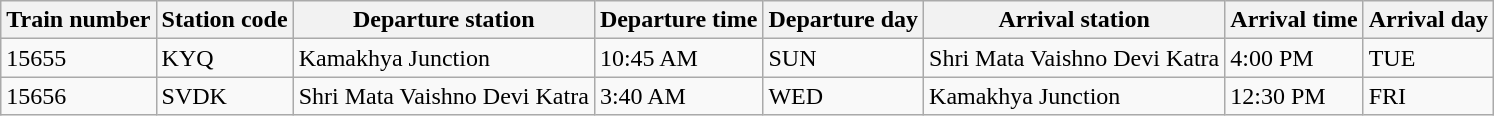<table class="wikitable">
<tr>
<th>Train number</th>
<th>Station code</th>
<th>Departure station</th>
<th>Departure time</th>
<th>Departure day</th>
<th>Arrival station</th>
<th>Arrival time</th>
<th>Arrival day</th>
</tr>
<tr>
<td>15655</td>
<td>KYQ</td>
<td>Kamakhya Junction</td>
<td>10:45 AM</td>
<td>SUN</td>
<td>Shri Mata Vaishno Devi Katra</td>
<td>4:00 PM</td>
<td>TUE</td>
</tr>
<tr>
<td>15656</td>
<td>SVDK</td>
<td>Shri Mata Vaishno Devi Katra</td>
<td>3:40 AM</td>
<td>WED</td>
<td>Kamakhya Junction</td>
<td>12:30 PM</td>
<td>FRI</td>
</tr>
</table>
